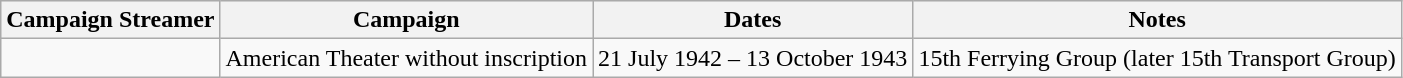<table class="wikitable">
<tr style="background:#efefef;">
<th>Campaign Streamer</th>
<th>Campaign</th>
<th>Dates</th>
<th>Notes</th>
</tr>
<tr>
<td></td>
<td>American Theater without inscription</td>
<td>21 July 1942 – 13 October 1943</td>
<td>15th Ferrying Group (later 15th Transport Group)</td>
</tr>
</table>
